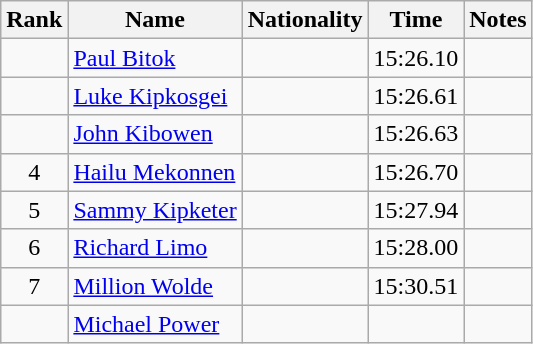<table class="wikitable sortable" style="text-align:center">
<tr>
<th>Rank</th>
<th>Name</th>
<th>Nationality</th>
<th>Time</th>
<th>Notes</th>
</tr>
<tr>
<td></td>
<td align=left><a href='#'>Paul Bitok</a></td>
<td align=left></td>
<td>15:26.10</td>
<td></td>
</tr>
<tr>
<td></td>
<td align=left><a href='#'>Luke Kipkosgei</a></td>
<td align=left></td>
<td>15:26.61</td>
<td></td>
</tr>
<tr>
<td></td>
<td align=left><a href='#'>John Kibowen</a></td>
<td align=left></td>
<td>15:26.63</td>
<td></td>
</tr>
<tr>
<td>4</td>
<td align=left><a href='#'>Hailu Mekonnen</a></td>
<td align=left></td>
<td>15:26.70</td>
<td></td>
</tr>
<tr>
<td>5</td>
<td align=left><a href='#'>Sammy Kipketer</a></td>
<td align=left></td>
<td>15:27.94</td>
<td></td>
</tr>
<tr>
<td>6</td>
<td align=left><a href='#'>Richard Limo</a></td>
<td align=left></td>
<td>15:28.00</td>
<td></td>
</tr>
<tr>
<td>7</td>
<td align=left><a href='#'>Million Wolde</a></td>
<td align=left></td>
<td>15:30.51</td>
<td></td>
</tr>
<tr>
<td></td>
<td align=left><a href='#'>Michael Power</a></td>
<td align=left></td>
<td></td>
<td></td>
</tr>
</table>
